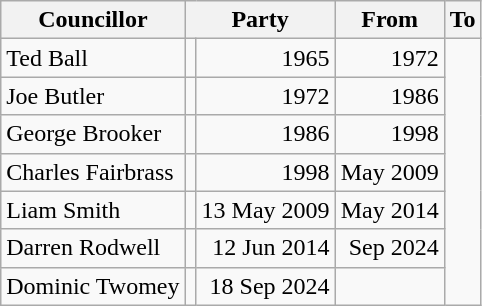<table class=wikitable>
<tr>
<th>Councillor</th>
<th colspan=2>Party</th>
<th>From</th>
<th>To</th>
</tr>
<tr>
<td>Ted Ball</td>
<td></td>
<td align=right>1965</td>
<td align=right>1972</td>
</tr>
<tr>
<td>Joe Butler</td>
<td></td>
<td align=right>1972</td>
<td align=right>1986</td>
</tr>
<tr>
<td>George Brooker</td>
<td></td>
<td align=right>1986</td>
<td align=right>1998</td>
</tr>
<tr>
<td>Charles Fairbrass</td>
<td></td>
<td align=right>1998</td>
<td align=right>May 2009</td>
</tr>
<tr>
<td>Liam Smith</td>
<td></td>
<td align=right>13 May 2009</td>
<td align=right>May 2014</td>
</tr>
<tr>
<td>Darren Rodwell</td>
<td></td>
<td align=right>12 Jun 2014</td>
<td align=right>Sep 2024</td>
</tr>
<tr>
<td>Dominic Twomey</td>
<td></td>
<td align=right>18 Sep 2024</td>
<td></td>
</tr>
</table>
